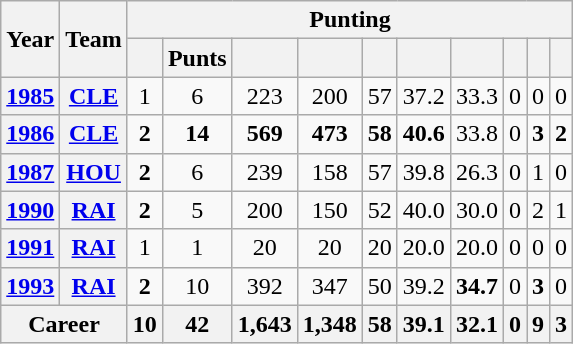<table class=wikitable style="text-align:center;">
<tr>
<th rowspan="2">Year</th>
<th rowspan="2">Team</th>
<th colspan="10">Punting</th>
</tr>
<tr>
<th></th>
<th>Punts</th>
<th></th>
<th></th>
<th></th>
<th></th>
<th></th>
<th></th>
<th></th>
<th></th>
</tr>
<tr>
<th><a href='#'>1985</a></th>
<th><a href='#'>CLE</a></th>
<td>1</td>
<td>6</td>
<td>223</td>
<td>200</td>
<td>57</td>
<td>37.2</td>
<td>33.3</td>
<td>0</td>
<td>0</td>
<td>0</td>
</tr>
<tr>
<th><a href='#'>1986</a></th>
<th><a href='#'>CLE</a></th>
<td><strong>2</strong></td>
<td><strong>14</strong></td>
<td><strong>569</strong></td>
<td><strong>473</strong></td>
<td><strong>58</strong></td>
<td><strong>40.6</strong></td>
<td>33.8</td>
<td>0</td>
<td><strong>3</strong></td>
<td><strong>2</strong></td>
</tr>
<tr>
<th><a href='#'>1987</a></th>
<th><a href='#'>HOU</a></th>
<td><strong>2</strong></td>
<td>6</td>
<td>239</td>
<td>158</td>
<td>57</td>
<td>39.8</td>
<td>26.3</td>
<td>0</td>
<td>1</td>
<td>0</td>
</tr>
<tr>
<th><a href='#'>1990</a></th>
<th><a href='#'>RAI</a></th>
<td><strong>2</strong></td>
<td>5</td>
<td>200</td>
<td>150</td>
<td>52</td>
<td>40.0</td>
<td>30.0</td>
<td>0</td>
<td>2</td>
<td>1</td>
</tr>
<tr>
<th><a href='#'>1991</a></th>
<th><a href='#'>RAI</a></th>
<td>1</td>
<td>1</td>
<td>20</td>
<td>20</td>
<td>20</td>
<td>20.0</td>
<td>20.0</td>
<td>0</td>
<td>0</td>
<td>0</td>
</tr>
<tr>
<th><a href='#'>1993</a></th>
<th><a href='#'>RAI</a></th>
<td><strong>2</strong></td>
<td>10</td>
<td>392</td>
<td>347</td>
<td>50</td>
<td>39.2</td>
<td><strong>34.7</strong></td>
<td>0</td>
<td><strong>3</strong></td>
<td>0</td>
</tr>
<tr>
<th colspan="2">Career</th>
<th>10</th>
<th>42</th>
<th>1,643</th>
<th>1,348</th>
<th>58</th>
<th>39.1</th>
<th>32.1</th>
<th>0</th>
<th>9</th>
<th>3</th>
</tr>
</table>
